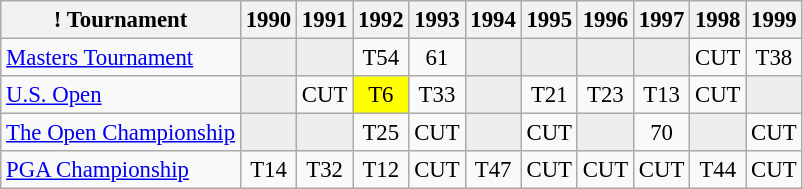<table class="wikitable" style="font-size:95%;text-align:center;">
<tr>
<th>! Tournament</th>
<th>1990</th>
<th>1991</th>
<th>1992</th>
<th>1993</th>
<th>1994</th>
<th>1995</th>
<th>1996</th>
<th>1997</th>
<th>1998</th>
<th>1999</th>
</tr>
<tr>
<td align=left><a href='#'>Masters Tournament</a></td>
<td style="background:#eeeeee;"></td>
<td style="background:#eeeeee;"></td>
<td>T54</td>
<td>61</td>
<td style="background:#eeeeee;"></td>
<td style="background:#eeeeee;"></td>
<td style="background:#eeeeee;"></td>
<td style="background:#eeeeee;"></td>
<td>CUT</td>
<td>T38</td>
</tr>
<tr>
<td align=left><a href='#'>U.S. Open</a></td>
<td style="background:#eeeeee;"></td>
<td>CUT</td>
<td style="background:yellow;">T6</td>
<td>T33</td>
<td style="background:#eeeeee;"></td>
<td>T21</td>
<td>T23</td>
<td>T13</td>
<td>CUT</td>
<td style="background:#eeeeee;"></td>
</tr>
<tr>
<td align=left><a href='#'>The Open Championship</a></td>
<td style="background:#eeeeee;"></td>
<td style="background:#eeeeee;"></td>
<td>T25</td>
<td>CUT</td>
<td style="background:#eeeeee;"></td>
<td>CUT</td>
<td style="background:#eeeeee;"></td>
<td>70</td>
<td style="background:#eeeeee;"></td>
<td>CUT</td>
</tr>
<tr>
<td align=left><a href='#'>PGA Championship</a></td>
<td>T14</td>
<td>T32</td>
<td>T12</td>
<td>CUT</td>
<td>T47</td>
<td>CUT</td>
<td>CUT</td>
<td>CUT</td>
<td>T44</td>
<td>CUT</td>
</tr>
</table>
